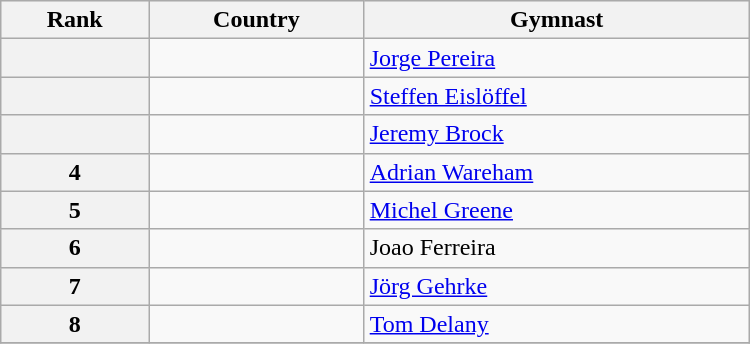<table class="wikitable" width=500>
<tr bgcolor="#efefef">
<th>Rank</th>
<th>Country</th>
<th>Gymnast</th>
</tr>
<tr>
<th></th>
<td></td>
<td><a href='#'>Jorge Pereira</a></td>
</tr>
<tr>
<th></th>
<td></td>
<td><a href='#'>Steffen Eislöffel</a></td>
</tr>
<tr>
<th></th>
<td></td>
<td><a href='#'>Jeremy Brock</a></td>
</tr>
<tr>
<th>4</th>
<td></td>
<td><a href='#'>Adrian Wareham</a></td>
</tr>
<tr>
<th>5</th>
<td></td>
<td><a href='#'>Michel Greene</a></td>
</tr>
<tr>
<th>6</th>
<td></td>
<td>Joao Ferreira</td>
</tr>
<tr>
<th>7</th>
<td></td>
<td><a href='#'>Jörg Gehrke</a></td>
</tr>
<tr>
<th>8</th>
<td></td>
<td><a href='#'>Tom Delany</a></td>
</tr>
<tr>
</tr>
</table>
